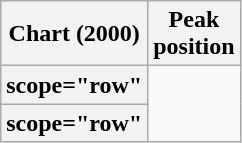<table class="wikitable sortable plainrowheaders">
<tr>
<th>Chart (2000)</th>
<th>Peak<br>position</th>
</tr>
<tr>
<th>scope="row" </th>
</tr>
<tr>
<th>scope="row" </th>
</tr>
</table>
